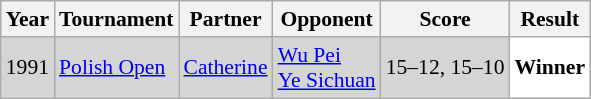<table class="sortable wikitable" style="font-size: 90%;">
<tr>
<th>Year</th>
<th>Tournament</th>
<th>Partner</th>
<th>Opponent</th>
<th>Score</th>
<th>Result</th>
</tr>
<tr style="background:#D5D5D5">
<td align="center">1991</td>
<td align="left"><a href='#'>Polish Open</a></td>
<td align="left"> <a href='#'>Catherine</a></td>
<td align="left"> <a href='#'>Wu Pei</a> <br>  <a href='#'>Ye Sichuan</a></td>
<td align="left">15–12, 15–10</td>
<td style="text-align:left; background:white"> <strong>Winner</strong></td>
</tr>
</table>
